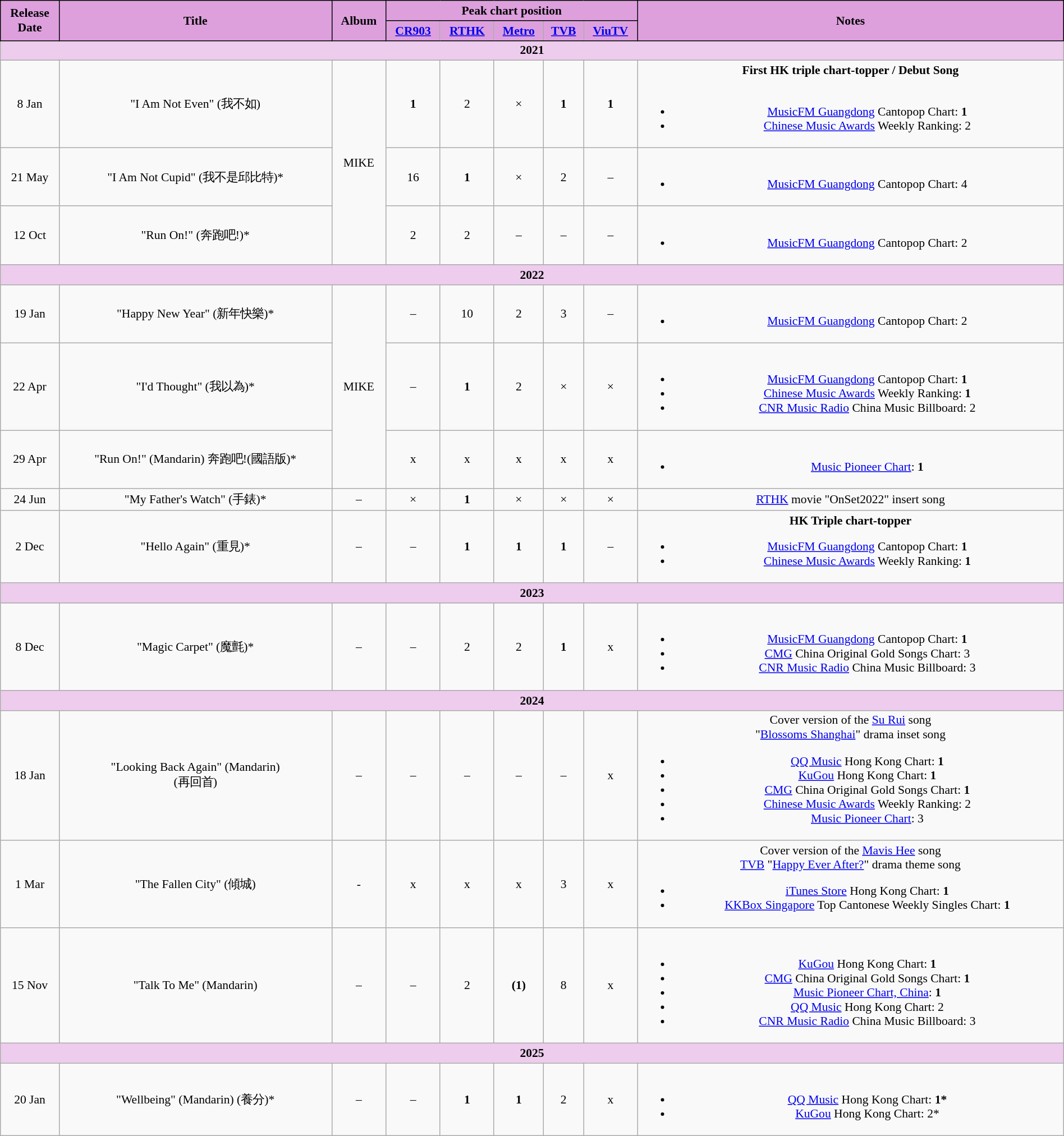<table class="wikitable" style="text-align:center; font-size:90% ;width:100%">
<tr>
<th rowspan="2" style="background:#DDA0DD; border:1px solid black">Release<br>Date</th>
<th rowspan="2" style="background:#DDA0DD; border:1px solid black">Title</th>
<th rowspan="2" style="background:#DDA0DD; border:1px solid black">Album</th>
<th colspan="5" style="background:#DDA0DD; border:1px solid black">Peak chart position</th>
<th rowspan="2" style="background:#DDA0DD; border:1px solid black">Notes</th>
</tr>
<tr>
<th style="background:#DDA0DD; border-bottom:1px solid black"><a href='#'>CR903</a><br></th>
<th style="background:#DDA0DD; border-bottom:1px solid black"><a href='#'>RTHK</a><br></th>
<th style="background:#DDA0DD; border-bottom:1px solid black"><a href='#'>Metro</a><br></th>
<th style="background:#DDA0DD; border-bottom:1px solid black"><a href='#'>TVB</a><br></th>
<th style="background:#DDA0DD; border-bottom:1px solid black"><a href='#'>ViuTV</a><br></th>
</tr>
<tr>
<th colspan="9" style="background:#EDCCED"><strong>2021</strong></th>
</tr>
<tr>
<td>8 Jan</td>
<td>"I Am Not Even" (我不如)</td>
<td rowspan="3">MIKE<br></td>
<td><strong>1</strong></td>
<td>2</td>
<td>×</td>
<td><strong>1</strong></td>
<td><strong>1</strong></td>
<td><div><strong>First HK triple chart-topper / Debut Song</strong></div><br><ul><li><a href='#'>MusicFM Guangdong</a> Cantopop Chart: <strong>1</strong></li><li><a href='#'>Chinese Music Awards</a> Weekly Ranking: 2 </li></ul></td>
</tr>
<tr>
<td>21 May</td>
<td>"I Am Not Cupid" (我不是邱比特)*</td>
<td>16</td>
<td><strong>1</strong></td>
<td>×</td>
<td>2</td>
<td>–</td>
<td><br><ul><li><a href='#'>MusicFM Guangdong</a> Cantopop Chart: 4</li></ul></td>
</tr>
<tr>
<td>12 Oct</td>
<td>"Run On!" (奔跑吧!)*</td>
<td>2</td>
<td>2</td>
<td>–</td>
<td>–</td>
<td>–</td>
<td><br><ul><li><a href='#'>MusicFM Guangdong</a> Cantopop Chart: 2</li></ul></td>
</tr>
<tr>
<th colspan="9" style="background:#EDCCED"><strong>2022</strong></th>
</tr>
<tr>
<td>19 Jan</td>
<td>"Happy New Year" (新年快樂)*</td>
<td rowspan="3">MIKE</td>
<td>–</td>
<td>10</td>
<td>2</td>
<td>3</td>
<td>–</td>
<td><br><ul><li><a href='#'>MusicFM Guangdong</a> Cantopop Chart: 2</li></ul></td>
</tr>
<tr>
<td>22 Apr</td>
<td>"I'd Thought" (我以為)*</td>
<td>–</td>
<td><strong>1</strong></td>
<td>2</td>
<td>×</td>
<td>×</td>
<td><br><ul><li><a href='#'>MusicFM Guangdong</a> Cantopop Chart: <strong>1</strong></li><li><a href='#'>Chinese Music Awards</a> Weekly Ranking: <strong>1</strong></li><li><a href='#'>CNR Music Radio</a> China Music Billboard: 2</li></ul></td>
</tr>
<tr>
<td>29 Apr</td>
<td>"Run On!" (Mandarin) 奔跑吧!(國語版)*</td>
<td>x</td>
<td>x</td>
<td>x</td>
<td>x</td>
<td>x</td>
<td><br><ul><li><a href='#'>Music Pioneer Chart</a>: <strong>1</strong></li></ul></td>
</tr>
<tr>
<td>24 Jun</td>
<td>"My Father's Watch" (手錶)*</td>
<td>–</td>
<td>×</td>
<td><strong>1</strong></td>
<td>×</td>
<td>×</td>
<td>×</td>
<td><div><a href='#'>RTHK</a> movie "OnSet2022" insert song</div></td>
</tr>
<tr>
<td>2 Dec</td>
<td>"Hello Again" (重見)*</td>
<td>–</td>
<td>–</td>
<td><strong>1</strong></td>
<td><strong>1</strong></td>
<td><strong>1</strong></td>
<td>–</td>
<td><div><strong>HK Triple chart-topper</strong><br><ul><li><a href='#'>MusicFM Guangdong</a> Cantopop Chart: <strong>1</strong></li><li><a href='#'>Chinese Music Awards</a> Weekly Ranking: <strong>1</strong></li></ul></div></td>
</tr>
<tr>
<th colspan="9" style="background:#EDCCED"><strong>2023</strong></th>
</tr>
<tr>
<td>8 Dec</td>
<td>"Magic Carpet" (魔氈)*</td>
<td>–</td>
<td>–</td>
<td>2</td>
<td>2</td>
<td><strong>1</strong></td>
<td>x</td>
<td><div><br><ul><li><a href='#'>MusicFM Guangdong</a> Cantopop Chart: <strong>1</strong></li><li><a href='#'>CMG</a> China Original Gold Songs Chart: 3</li><li><a href='#'>CNR Music Radio</a> China Music Billboard: 3</div></li></ul></td>
</tr>
<tr>
<th colspan="9" style="background:#EDCCED"><strong>2024</strong></th>
</tr>
<tr>
<td>18 Jan</td>
<td>"Looking Back Again" (Mandarin)<br>(再回首)</td>
<td>–</td>
<td>–</td>
<td>–</td>
<td>–</td>
<td>–</td>
<td>x</td>
<td><div>Cover version of the <a href='#'>Su Rui</a> song<br>"<a href='#'>Blossoms Shanghai</a>" drama inset song<br><ul><li><a href='#'>QQ Music</a> Hong Kong Chart: <strong>1</strong></li><li><a href='#'>KuGou</a> Hong Kong Chart: <strong>1</strong></li><li><a href='#'>CMG</a> China Original Gold Songs Chart: <strong>1</strong></li><li><a href='#'>Chinese Music Awards</a> Weekly Ranking: 2</li><li><a href='#'>Music Pioneer Chart</a>: 3</div></li></ul></td>
</tr>
<tr>
<td>1 Mar</td>
<td>"The Fallen City" (傾城)</td>
<td>-</td>
<td>x</td>
<td>x</td>
<td>x</td>
<td>3</td>
<td>x</td>
<td><div>Cover version of the <a href='#'>Mavis Hee</a> song<br><a href='#'>TVB</a> "<a href='#'>Happy Ever After?</a>" drama theme song<br><ul><li><a href='#'>iTunes Store</a> Hong Kong Chart: <strong>1</strong> </li><li><a href='#'>KKBox Singapore</a> Top Cantonese Weekly Singles Chart: <strong>1</strong></div></li></ul></td>
</tr>
<tr>
<td>15 Nov</td>
<td>"Talk To Me" (Mandarin)</td>
<td>–</td>
<td>–</td>
<td>2</td>
<td><strong>(1)</strong></td>
<td>8</td>
<td>x</td>
<td><br><ul><li><a href='#'>KuGou</a> Hong Kong Chart: <strong>1</strong></li><li><a href='#'>CMG</a> China Original Gold Songs Chart: <strong>1</strong></li><li><a href='#'>Music Pioneer Chart, China</a>: <strong>1</strong></li><li><a href='#'>QQ Music</a> Hong Kong Chart: 2</li><li><a href='#'>CNR Music Radio</a> China Music Billboard: 3</li></ul></td>
</tr>
<tr>
<th colspan="9" style="background:#EDCCED"><strong>2025</strong></th>
</tr>
<tr>
<td>20 Jan</td>
<td>"Wellbeing" (Mandarin) (養分)*</td>
<td>–</td>
<td>–</td>
<td><strong>1</strong></td>
<td><strong>1</strong></td>
<td>2</td>
<td>x</td>
<td><br><ul><li><a href='#'>QQ Music</a> Hong Kong Chart: <strong>1*</strong></li><li><a href='#'>KuGou</a> Hong Kong Chart: 2*</li></ul></td>
</tr>
</table>
